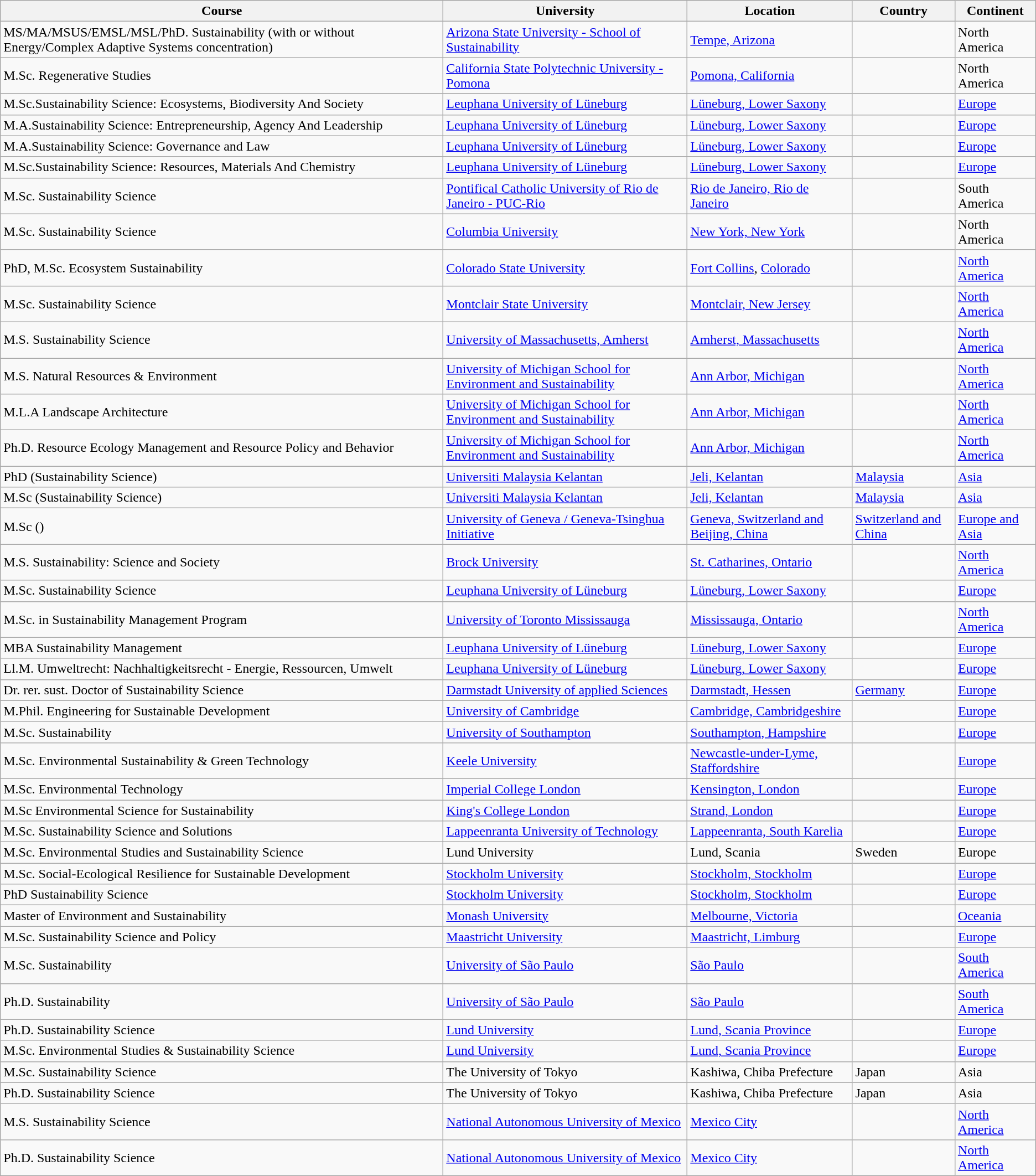<table class="wikitable sortable">
<tr>
<th>Course</th>
<th>University</th>
<th>Location</th>
<th>Country</th>
<th>Continent</th>
</tr>
<tr>
<td>MS/MA/MSUS/EMSL/MSL/PhD. Sustainability (with or without Energy/Complex Adaptive Systems concentration)</td>
<td><a href='#'>Arizona State University - School of Sustainability</a></td>
<td><a href='#'>Tempe, Arizona</a></td>
<td></td>
<td>North America</td>
</tr>
<tr>
<td>M.Sc. Regenerative Studies</td>
<td><a href='#'>California State Polytechnic University - Pomona</a></td>
<td><a href='#'>Pomona, California</a></td>
<td></td>
<td>North America</td>
</tr>
<tr>
<td>M.Sc.Sustainability Science: Ecosystems, Biodiversity And Society</td>
<td><a href='#'>Leuphana University of Lüneburg</a></td>
<td><a href='#'>Lüneburg, Lower Saxony</a></td>
<td></td>
<td><a href='#'>Europe</a></td>
</tr>
<tr>
<td>M.A.Sustainability Science: Entrepreneurship, Agency And Leadership</td>
<td><a href='#'>Leuphana University of Lüneburg</a></td>
<td><a href='#'>Lüneburg, Lower Saxony</a></td>
<td></td>
<td><a href='#'>Europe</a></td>
</tr>
<tr>
<td>M.A.Sustainability Science: Governance and Law</td>
<td><a href='#'>Leuphana University of Lüneburg</a></td>
<td><a href='#'>Lüneburg, Lower Saxony</a></td>
<td></td>
<td><a href='#'>Europe</a></td>
</tr>
<tr>
<td>M.Sc.Sustainability Science: Resources, Materials And Chemistry</td>
<td><a href='#'>Leuphana University of Lüneburg</a></td>
<td><a href='#'>Lüneburg, Lower Saxony</a></td>
<td></td>
<td><a href='#'>Europe</a></td>
</tr>
<tr>
<td>M.Sc. Sustainability Science</td>
<td><a href='#'>Pontifical Catholic University of Rio de Janeiro - PUC-Rio</a></td>
<td><a href='#'>Rio de Janeiro, Rio de Janeiro</a></td>
<td></td>
<td>South America</td>
</tr>
<tr>
<td>M.Sc. Sustainability Science</td>
<td><a href='#'>Columbia University</a></td>
<td><a href='#'>New York, New York</a></td>
<td></td>
<td>North America</td>
</tr>
<tr>
<td>PhD, M.Sc.  Ecosystem Sustainability</td>
<td><a href='#'>Colorado State University</a></td>
<td><a href='#'>Fort Collins</a>, <a href='#'>Colorado</a></td>
<td></td>
<td><a href='#'>North America</a></td>
</tr>
<tr>
<td>M.Sc. Sustainability Science</td>
<td><a href='#'>Montclair State University</a></td>
<td><a href='#'>Montclair, New Jersey</a></td>
<td></td>
<td><a href='#'>North America</a></td>
</tr>
<tr>
<td>M.S. Sustainability Science</td>
<td><a href='#'>University of Massachusetts, Amherst</a></td>
<td><a href='#'>Amherst, Massachusetts</a></td>
<td></td>
<td><a href='#'>North America</a></td>
</tr>
<tr>
<td>M.S. Natural Resources & Environment</td>
<td><a href='#'>University of Michigan School for Environment and Sustainability</a></td>
<td><a href='#'>Ann Arbor, Michigan</a></td>
<td></td>
<td><a href='#'>North America</a></td>
</tr>
<tr>
<td>M.L.A Landscape Architecture</td>
<td><a href='#'>University of Michigan School for Environment and Sustainability</a></td>
<td><a href='#'>Ann Arbor, Michigan</a></td>
<td></td>
<td><a href='#'>North America</a></td>
</tr>
<tr>
<td>Ph.D. Resource Ecology Management and Resource Policy and Behavior</td>
<td><a href='#'>University of Michigan School for Environment and Sustainability</a></td>
<td><a href='#'>Ann Arbor, Michigan</a></td>
<td></td>
<td><a href='#'>North America</a></td>
</tr>
<tr>
<td>PhD (Sustainability Science)</td>
<td><a href='#'>Universiti Malaysia Kelantan</a></td>
<td><a href='#'>Jeli, Kelantan</a></td>
<td><a href='#'>Malaysia</a></td>
<td><a href='#'>Asia</a></td>
</tr>
<tr>
<td>M.Sc (Sustainability Science)</td>
<td><a href='#'>Universiti Malaysia Kelantan</a></td>
<td><a href='#'>Jeli, Kelantan</a></td>
<td><a href='#'>Malaysia</a></td>
<td><a href='#'>Asia</a></td>
</tr>
<tr>
<td>M.Sc ()</td>
<td><a href='#'>University of Geneva / Geneva-Tsinghua Initiative</a></td>
<td><a href='#'>Geneva, Switzerland and Beijing, China</a></td>
<td><a href='#'>Switzerland and China</a></td>
<td><a href='#'>Europe and Asia</a></td>
</tr>
<tr>
<td>M.S. Sustainability: Science and Society</td>
<td><a href='#'>Brock University</a></td>
<td><a href='#'>St. Catharines, Ontario</a></td>
<td></td>
<td><a href='#'>North America</a></td>
</tr>
<tr>
<td>M.Sc. Sustainability Science</td>
<td><a href='#'>Leuphana University of Lüneburg</a></td>
<td><a href='#'>Lüneburg, Lower Saxony</a></td>
<td></td>
<td><a href='#'>Europe</a></td>
</tr>
<tr>
<td>M.Sc. in Sustainability Management Program</td>
<td><a href='#'>University of Toronto Mississauga</a></td>
<td><a href='#'>Mississauga, Ontario</a></td>
<td></td>
<td><a href='#'>North America</a></td>
</tr>
<tr>
<td>MBA Sustainability Management</td>
<td><a href='#'>Leuphana University of Lüneburg</a></td>
<td><a href='#'>Lüneburg, Lower Saxony</a></td>
<td></td>
<td><a href='#'>Europe</a></td>
</tr>
<tr>
<td>Ll.M. Umweltrecht: Nachhaltigkeitsrecht - Energie, Ressourcen, Umwelt</td>
<td><a href='#'>Leuphana University of Lüneburg</a></td>
<td><a href='#'>Lüneburg, Lower Saxony</a></td>
<td></td>
<td><a href='#'>Europe</a></td>
</tr>
<tr>
<td>Dr. rer. sust. Doctor of Sustainability Science</td>
<td><a href='#'>Darmstadt University of applied Sciences</a></td>
<td><a href='#'>Darmstadt, Hessen</a></td>
<td><a href='#'>Germany</a></td>
<td><a href='#'>Europe</a></td>
</tr>
<tr>
<td>M.Phil. Engineering for Sustainable Development</td>
<td><a href='#'>University of Cambridge</a></td>
<td><a href='#'>Cambridge, Cambridgeshire</a></td>
<td></td>
<td><a href='#'>Europe</a></td>
</tr>
<tr>
<td>M.Sc. Sustainability</td>
<td><a href='#'>University of Southampton</a></td>
<td><a href='#'>Southampton, Hampshire</a></td>
<td></td>
<td><a href='#'>Europe</a></td>
</tr>
<tr>
<td>M.Sc. Environmental Sustainability & Green Technology</td>
<td><a href='#'>Keele University</a></td>
<td><a href='#'>Newcastle-under-Lyme, Staffordshire</a></td>
<td></td>
<td><a href='#'>Europe</a></td>
</tr>
<tr>
<td>M.Sc. Environmental Technology</td>
<td><a href='#'>Imperial College London</a></td>
<td><a href='#'>Kensington, London</a></td>
<td></td>
<td><a href='#'>Europe</a></td>
</tr>
<tr>
<td>M.Sc Environmental Science for Sustainability</td>
<td><a href='#'>King's College London</a></td>
<td><a href='#'>Strand, London</a></td>
<td></td>
<td><a href='#'>Europe</a></td>
</tr>
<tr>
<td>M.Sc. Sustainability Science and Solutions</td>
<td><a href='#'>Lappeenranta University of Technology</a></td>
<td><a href='#'>Lappeenranta, South Karelia</a></td>
<td></td>
<td><a href='#'>Europe</a></td>
</tr>
<tr>
<td>M.Sc. Environmental Studies and Sustainability Science</td>
<td>Lund University</td>
<td>Lund, Scania</td>
<td>Sweden</td>
<td>Europe</td>
</tr>
<tr>
<td>M.Sc. Social-Ecological Resilience for Sustainable Development</td>
<td><a href='#'>Stockholm University</a></td>
<td><a href='#'>Stockholm, Stockholm</a></td>
<td></td>
<td><a href='#'>Europe</a></td>
</tr>
<tr>
<td>PhD Sustainability Science</td>
<td><a href='#'>Stockholm University</a></td>
<td><a href='#'>Stockholm, Stockholm</a></td>
<td></td>
<td><a href='#'>Europe</a></td>
</tr>
<tr>
<td>Master of Environment and Sustainability</td>
<td><a href='#'>Monash University</a></td>
<td><a href='#'>Melbourne, Victoria</a></td>
<td></td>
<td><a href='#'>Oceania</a></td>
</tr>
<tr>
<td>M.Sc. Sustainability Science and Policy</td>
<td><a href='#'>Maastricht University</a></td>
<td><a href='#'>Maastricht, Limburg</a></td>
<td></td>
<td><a href='#'>Europe</a></td>
</tr>
<tr>
<td>M.Sc. Sustainability</td>
<td><a href='#'>University of São Paulo</a></td>
<td><a href='#'>São Paulo</a></td>
<td></td>
<td><a href='#'>South America</a></td>
</tr>
<tr>
<td>Ph.D. Sustainability</td>
<td><a href='#'>University of São Paulo</a></td>
<td><a href='#'>São Paulo</a></td>
<td></td>
<td><a href='#'>South America</a></td>
</tr>
<tr>
<td>Ph.D. Sustainability Science</td>
<td><a href='#'>Lund University</a></td>
<td><a href='#'>Lund, Scania Province</a></td>
<td></td>
<td><a href='#'>Europe</a></td>
</tr>
<tr>
<td>M.Sc. Environmental Studies & Sustainability Science</td>
<td><a href='#'>Lund University</a></td>
<td><a href='#'>Lund, Scania Province</a></td>
<td></td>
<td><a href='#'>Europe</a></td>
</tr>
<tr>
<td>M.Sc. Sustainability Science</td>
<td>The University of Tokyo</td>
<td>Kashiwa, Chiba Prefecture</td>
<td>Japan</td>
<td>Asia</td>
</tr>
<tr>
<td>Ph.D. Sustainability Science</td>
<td>The University of Tokyo</td>
<td>Kashiwa, Chiba Prefecture</td>
<td>Japan</td>
<td>Asia</td>
</tr>
<tr>
<td>M.S. Sustainability Science</td>
<td><a href='#'>National Autonomous University of Mexico</a></td>
<td><a href='#'>Mexico City</a></td>
<td></td>
<td><a href='#'>North America</a></td>
</tr>
<tr>
<td>Ph.D. Sustainability Science</td>
<td><a href='#'>National Autonomous University of Mexico</a></td>
<td><a href='#'>Mexico City</a></td>
<td></td>
<td><a href='#'>North America</a></td>
</tr>
</table>
